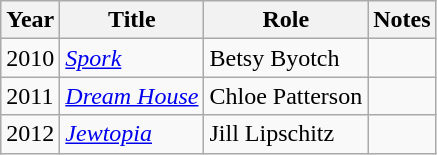<table class="wikitable sortable">
<tr>
<th>Year</th>
<th>Title</th>
<th>Role</th>
<th class="unsortable">Notes</th>
</tr>
<tr>
<td>2010</td>
<td><em><a href='#'>Spork</a></em></td>
<td>Betsy Byotch</td>
<td></td>
</tr>
<tr>
<td>2011</td>
<td><em><a href='#'>Dream House</a></em></td>
<td>Chloe Patterson</td>
<td></td>
</tr>
<tr>
<td>2012</td>
<td><em><a href='#'>Jewtopia</a></em></td>
<td>Jill Lipschitz</td>
<td></td>
</tr>
</table>
